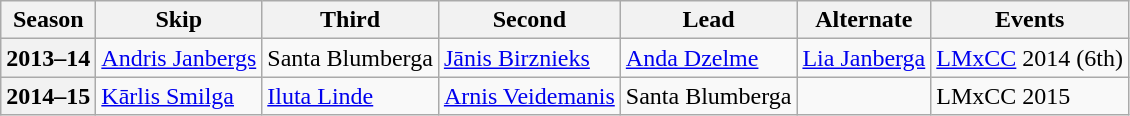<table class="wikitable">
<tr>
<th scope="col">Season</th>
<th scope="col">Skip</th>
<th scope="col">Third</th>
<th scope="col">Second</th>
<th scope="col">Lead</th>
<th scope="col">Alternate</th>
<th scope="col">Events</th>
</tr>
<tr>
<th scope="row">2013–14</th>
<td><a href='#'>Andris Janbergs</a></td>
<td>Santa Blumberga</td>
<td><a href='#'>Jānis Birznieks</a></td>
<td><a href='#'>Anda Dzelme</a></td>
<td><a href='#'>Lia Janberga</a></td>
<td><a href='#'>LMxCC</a> 2014 (6th)</td>
</tr>
<tr>
<th scope="row">2014–15</th>
<td><a href='#'>Kārlis Smilga</a></td>
<td><a href='#'>Iluta Linde</a></td>
<td><a href='#'>Arnis Veidemanis</a></td>
<td>Santa Blumberga</td>
<td></td>
<td>LMxCC 2015 </td>
</tr>
</table>
